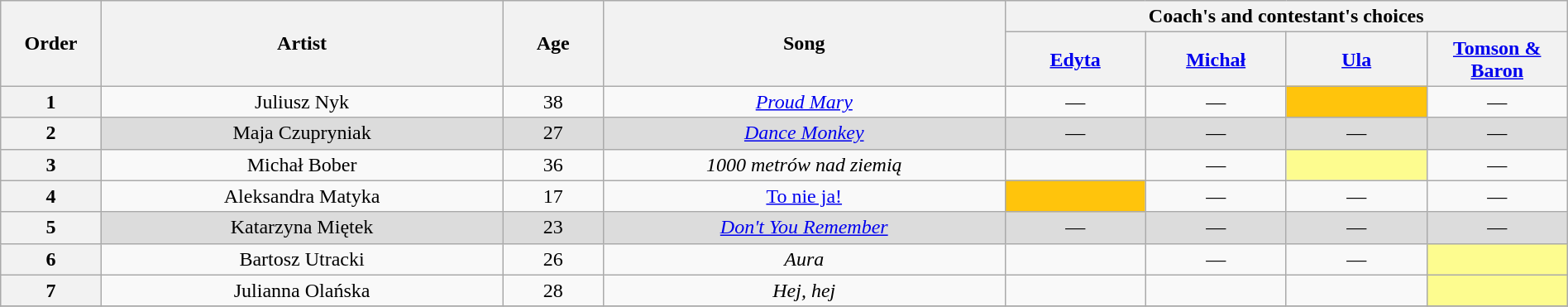<table class="wikitable" style="text-align:center; width:100%;">
<tr>
<th scope="col" rowspan="2" style="width:05%;">Order</th>
<th scope="col" rowspan="2" style="width:20%;">Artist</th>
<th scope="col" rowspan="2" style="width:05%;">Age</th>
<th scope="col" rowspan="2" style="width:20%;">Song</th>
<th scope="col" colspan="4" style="width:32%;">Coach's and contestant's choices</th>
</tr>
<tr>
<th style="width:07%;"><a href='#'>Edyta</a></th>
<th style="width:07%;"><a href='#'>Michał</a></th>
<th style="width:07%;"><a href='#'>Ula</a></th>
<th style="width:07%;"><a href='#'>Tomson & Baron</a></th>
</tr>
<tr>
<th>1</th>
<td>Juliusz Nyk</td>
<td>38</td>
<td><em><a href='#'>Proud Mary</a></em></td>
<td>—</td>
<td>—</td>
<td style="background:#ffc40c;"><strong></strong></td>
<td>—</td>
</tr>
<tr>
<th>2</th>
<td style="background:#DCDCDC;">Maja Czupryniak</td>
<td style="background:#DCDCDC;">27</td>
<td style="background:#DCDCDC;"><em><a href='#'>Dance Monkey</a></em></td>
<td style="background:#DCDCDC;">—</td>
<td style="background:#DCDCDC;">—</td>
<td style="background:#DCDCDC;">—</td>
<td style="background:#DCDCDC;">—</td>
</tr>
<tr>
<th>3</th>
<td>Michał Bober</td>
<td>36</td>
<td><em>1000 metrów nad ziemią</em></td>
<td><strong></strong></td>
<td>—</td>
<td style="background:#fdfc8f;"><strong></strong></td>
<td>—</td>
</tr>
<tr>
<th>4</th>
<td>Aleksandra Matyka</td>
<td>17</td>
<td><a href='#'>To nie ja!</a></td>
<td style="background:#ffc40c;"><strong></strong></td>
<td>—</td>
<td>—</td>
<td>—</td>
</tr>
<tr>
<th>5</th>
<td style="background:#DCDCDC;">Katarzyna Miętek</td>
<td style="background:#DCDCDC;">23</td>
<td style="background:#DCDCDC;"><em><a href='#'>Don't You Remember</a></em></td>
<td style="background:#DCDCDC;">—</td>
<td style="background:#DCDCDC;">—</td>
<td style="background:#DCDCDC;">—</td>
<td style="background:#DCDCDC;">—</td>
</tr>
<tr>
<th>6</th>
<td>Bartosz Utracki</td>
<td>26</td>
<td><em>Aura</em></td>
<td><strong></strong></td>
<td>—</td>
<td>—</td>
<td style="background:#fdfc8f;"><strong></strong></td>
</tr>
<tr>
<th>7</th>
<td>Julianna Olańska</td>
<td>28</td>
<td><em>Hej, hej</em></td>
<td><strong></strong></td>
<td><strong></strong></td>
<td><strong></strong></td>
<td style="background:#fdfc8f;"><strong></strong></td>
</tr>
<tr>
</tr>
</table>
